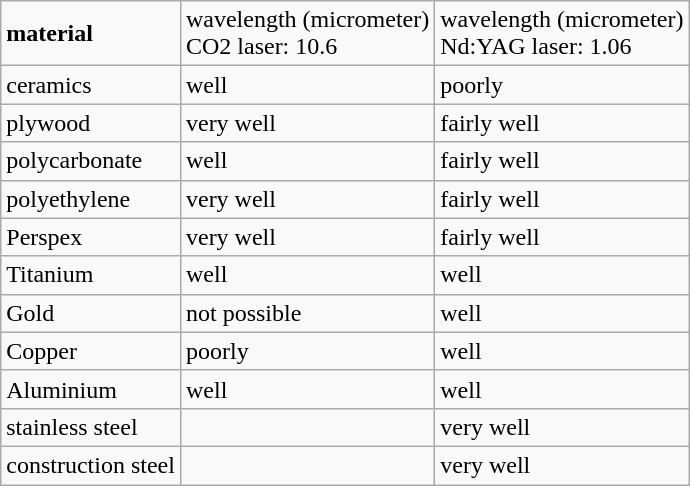<table class="wikitable">
<tr>
<td><strong>material</strong></td>
<td>wavelength (micrometer)<br>CO2 laser: 10.6</td>
<td>wavelength  (micrometer)<br>Nd:YAG  laser: 1.06</td>
</tr>
<tr>
<td>ceramics</td>
<td>well</td>
<td>poorly</td>
</tr>
<tr>
<td>plywood</td>
<td>very well</td>
<td>fairly well</td>
</tr>
<tr>
<td>polycarbonate</td>
<td>well</td>
<td>fairly well</td>
</tr>
<tr>
<td>polyethylene</td>
<td>very well</td>
<td>fairly well</td>
</tr>
<tr>
<td>Perspex</td>
<td>very well</td>
<td>fairly well</td>
</tr>
<tr>
<td>Titanium</td>
<td>well</td>
<td>well</td>
</tr>
<tr>
<td>Gold</td>
<td>not possible</td>
<td>well</td>
</tr>
<tr>
<td>Copper</td>
<td>poorly</td>
<td>well</td>
</tr>
<tr>
<td>Aluminium</td>
<td>well</td>
<td>well</td>
</tr>
<tr>
<td>stainless  steel</td>
<td></td>
<td>very well</td>
</tr>
<tr>
<td>construction  steel</td>
<td></td>
<td>very well</td>
</tr>
</table>
